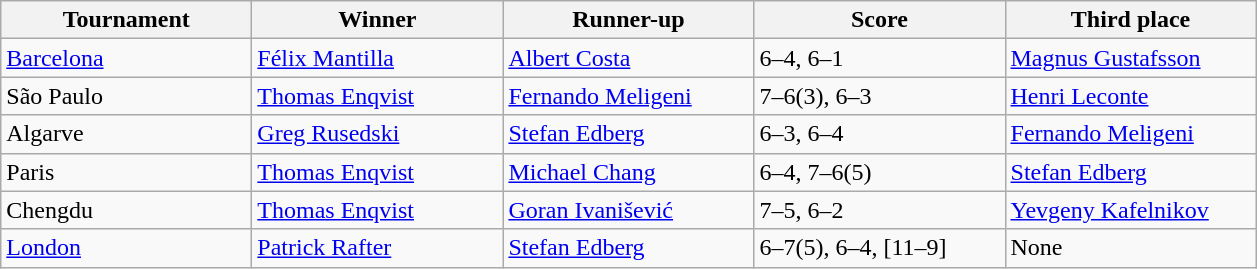<table class="wikitable">
<tr>
<th style="width:160px">Tournament</th>
<th style="width:160px">Winner</th>
<th style="width:160px">Runner-up</th>
<th style="width:160px" class="unsortable">Score</th>
<th style="width:160px">Third place</th>
</tr>
<tr>
<td><a href='#'>Barcelona</a></td>
<td>  <a href='#'>Félix Mantilla</a></td>
<td>  <a href='#'>Albert Costa</a></td>
<td>6–4, 6–1</td>
<td> <a href='#'>Magnus Gustafsson</a></td>
</tr>
<tr>
<td>São Paulo</td>
<td> <a href='#'>Thomas Enqvist</a></td>
<td> <a href='#'>Fernando Meligeni</a></td>
<td>7–6(3), 6–3</td>
<td> <a href='#'>Henri Leconte</a></td>
</tr>
<tr>
<td>Algarve</td>
<td> <a href='#'>Greg Rusedski</a></td>
<td> <a href='#'>Stefan Edberg</a></td>
<td>6–3, 6–4</td>
<td> <a href='#'>Fernando Meligeni</a></td>
</tr>
<tr>
<td>Paris</td>
<td> <a href='#'>Thomas Enqvist</a></td>
<td> <a href='#'>Michael Chang</a></td>
<td>6–4, 7–6(5)</td>
<td> <a href='#'>Stefan Edberg</a></td>
</tr>
<tr>
<td>Chengdu</td>
<td> <a href='#'>Thomas Enqvist</a></td>
<td> <a href='#'>Goran Ivanišević</a></td>
<td>7–5, 6–2</td>
<td> <a href='#'>Yevgeny Kafelnikov</a></td>
</tr>
<tr>
<td><a href='#'>London</a></td>
<td> <a href='#'>Patrick Rafter</a></td>
<td> <a href='#'>Stefan Edberg</a></td>
<td>6–7(5), 6–4, [11–9]</td>
<td>None</td>
</tr>
</table>
